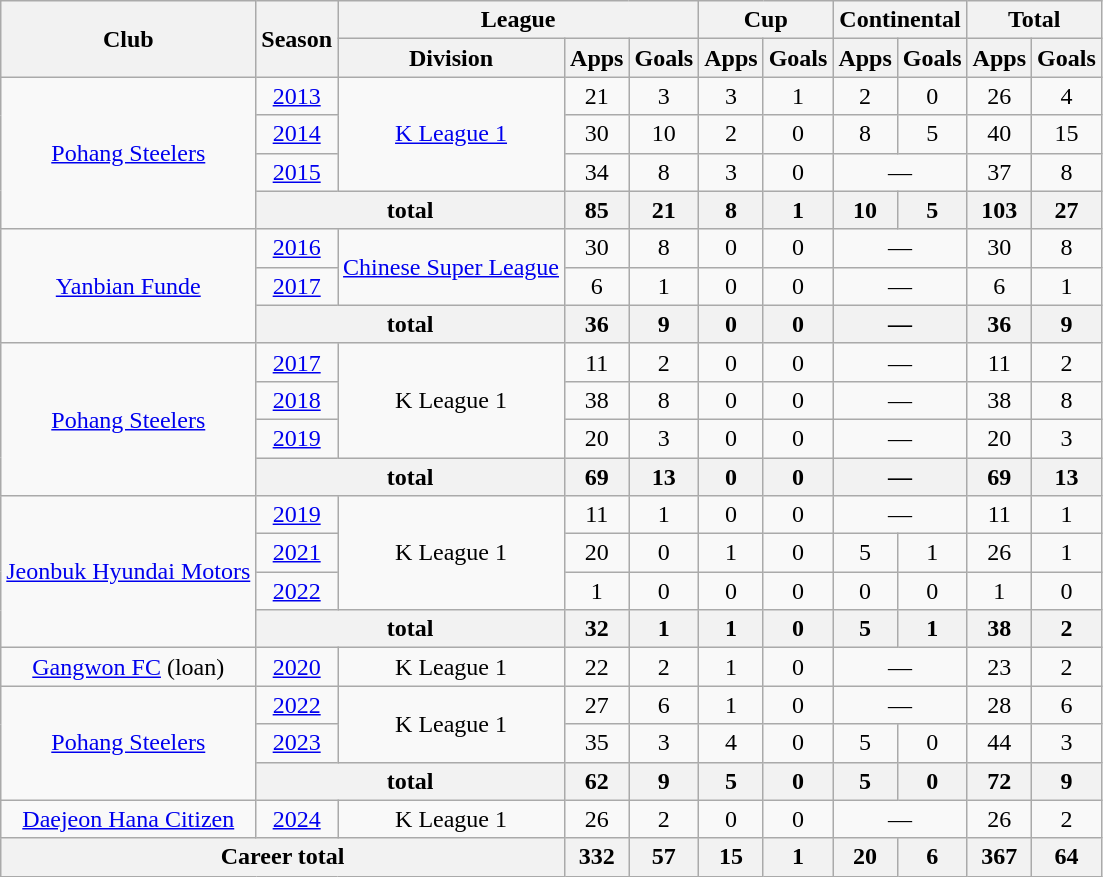<table class="wikitable" style="text-align:center">
<tr>
<th rowspan=2>Club</th>
<th rowspan=2>Season</th>
<th colspan=3>League</th>
<th colspan=2>Cup</th>
<th colspan=2>Continental</th>
<th colspan=2>Total</th>
</tr>
<tr>
<th>Division</th>
<th>Apps</th>
<th>Goals</th>
<th>Apps</th>
<th>Goals</th>
<th>Apps</th>
<th>Goals</th>
<th>Apps</th>
<th>Goals</th>
</tr>
<tr>
<td rowspan="4"><a href='#'>Pohang Steelers</a></td>
<td><a href='#'>2013</a></td>
<td rowspan="3"><a href='#'>K League 1</a></td>
<td>21</td>
<td>3</td>
<td>3</td>
<td>1</td>
<td>2</td>
<td>0</td>
<td>26</td>
<td>4</td>
</tr>
<tr>
<td><a href='#'>2014</a></td>
<td>30</td>
<td>10</td>
<td>2</td>
<td>0</td>
<td>8</td>
<td>5</td>
<td>40</td>
<td>15</td>
</tr>
<tr>
<td><a href='#'>2015</a></td>
<td>34</td>
<td>8</td>
<td>3</td>
<td>0</td>
<td colspan="2">—</td>
<td>37</td>
<td>8</td>
</tr>
<tr>
<th colspan=2>total</th>
<th>85</th>
<th>21</th>
<th>8</th>
<th>1</th>
<th>10</th>
<th>5</th>
<th>103</th>
<th>27</th>
</tr>
<tr>
<td rowspan="3"><a href='#'>Yanbian Funde</a></td>
<td><a href='#'>2016</a></td>
<td rowspan="2"><a href='#'>Chinese Super League</a></td>
<td>30</td>
<td>8</td>
<td>0</td>
<td>0</td>
<td colspan="2">—</td>
<td>30</td>
<td>8</td>
</tr>
<tr>
<td><a href='#'>2017</a></td>
<td>6</td>
<td>1</td>
<td>0</td>
<td>0</td>
<td colspan="2">—</td>
<td>6</td>
<td>1</td>
</tr>
<tr>
<th colspan=2>total</th>
<th>36</th>
<th>9</th>
<th>0</th>
<th>0</th>
<th colspan="2">—</th>
<th>36</th>
<th>9</th>
</tr>
<tr>
<td rowspan="4"><a href='#'>Pohang Steelers</a></td>
<td><a href='#'>2017</a></td>
<td rowspan="3">K League 1</td>
<td>11</td>
<td>2</td>
<td>0</td>
<td>0</td>
<td colspan="2">—</td>
<td>11</td>
<td>2</td>
</tr>
<tr>
<td><a href='#'>2018</a></td>
<td>38</td>
<td>8</td>
<td>0</td>
<td>0</td>
<td colspan="2">—</td>
<td>38</td>
<td>8</td>
</tr>
<tr>
<td><a href='#'>2019</a></td>
<td>20</td>
<td>3</td>
<td>0</td>
<td>0</td>
<td colspan="2">—</td>
<td>20</td>
<td>3</td>
</tr>
<tr>
<th colspan=2>total</th>
<th>69</th>
<th>13</th>
<th>0</th>
<th>0</th>
<th colspan="2">—</th>
<th>69</th>
<th>13</th>
</tr>
<tr>
<td rowspan="4"><a href='#'>Jeonbuk Hyundai Motors</a></td>
<td><a href='#'>2019</a></td>
<td rowspan="3">K League 1</td>
<td>11</td>
<td>1</td>
<td>0</td>
<td>0</td>
<td colspan="2">—</td>
<td>11</td>
<td>1</td>
</tr>
<tr>
<td><a href='#'>2021</a></td>
<td>20</td>
<td>0</td>
<td>1</td>
<td>0</td>
<td>5</td>
<td>1</td>
<td>26</td>
<td>1</td>
</tr>
<tr>
<td><a href='#'>2022</a></td>
<td>1</td>
<td>0</td>
<td>0</td>
<td>0</td>
<td>0</td>
<td>0</td>
<td>1</td>
<td>0</td>
</tr>
<tr>
<th colspan=2>total</th>
<th>32</th>
<th>1</th>
<th>1</th>
<th>0</th>
<th>5</th>
<th>1</th>
<th>38</th>
<th>2</th>
</tr>
<tr>
<td><a href='#'>Gangwon FC</a> (loan)</td>
<td><a href='#'>2020</a></td>
<td>K League 1</td>
<td>22</td>
<td>2</td>
<td>1</td>
<td>0</td>
<td colspan="2">—</td>
<td>23</td>
<td>2</td>
</tr>
<tr>
<td rowspan="3"><a href='#'>Pohang Steelers</a></td>
<td><a href='#'>2022</a></td>
<td rowspan="2">K League 1</td>
<td>27</td>
<td>6</td>
<td>1</td>
<td>0</td>
<td colspan="2">—</td>
<td>28</td>
<td>6</td>
</tr>
<tr>
<td><a href='#'>2023</a></td>
<td>35</td>
<td>3</td>
<td>4</td>
<td>0</td>
<td>5</td>
<td>0</td>
<td>44</td>
<td>3</td>
</tr>
<tr>
<th colspan=2>total</th>
<th>62</th>
<th>9</th>
<th>5</th>
<th>0</th>
<th>5</th>
<th>0</th>
<th>72</th>
<th>9</th>
</tr>
<tr>
<td><a href='#'>Daejeon Hana Citizen</a></td>
<td><a href='#'>2024</a></td>
<td>K League 1</td>
<td>26</td>
<td>2</td>
<td>0</td>
<td>0</td>
<td colspan="2">—</td>
<td>26</td>
<td>2</td>
</tr>
<tr>
<th colspan=3>Career total</th>
<th>332</th>
<th>57</th>
<th>15</th>
<th>1</th>
<th>20</th>
<th>6</th>
<th>367</th>
<th>64</th>
</tr>
</table>
